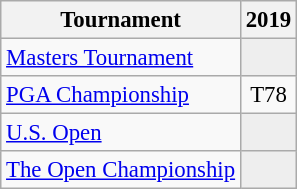<table class="wikitable" style="font-size:95%;text-align:center;">
<tr>
<th>Tournament</th>
<th>2019</th>
</tr>
<tr>
<td align=left><a href='#'>Masters Tournament</a></td>
<td style="background:#eeeeee;"></td>
</tr>
<tr>
<td align=left><a href='#'>PGA Championship</a></td>
<td>T78</td>
</tr>
<tr>
<td align=left><a href='#'>U.S. Open</a></td>
<td style="background:#eeeeee;"></td>
</tr>
<tr>
<td align=left><a href='#'>The Open Championship</a></td>
<td style="background:#eeeeee;"></td>
</tr>
</table>
